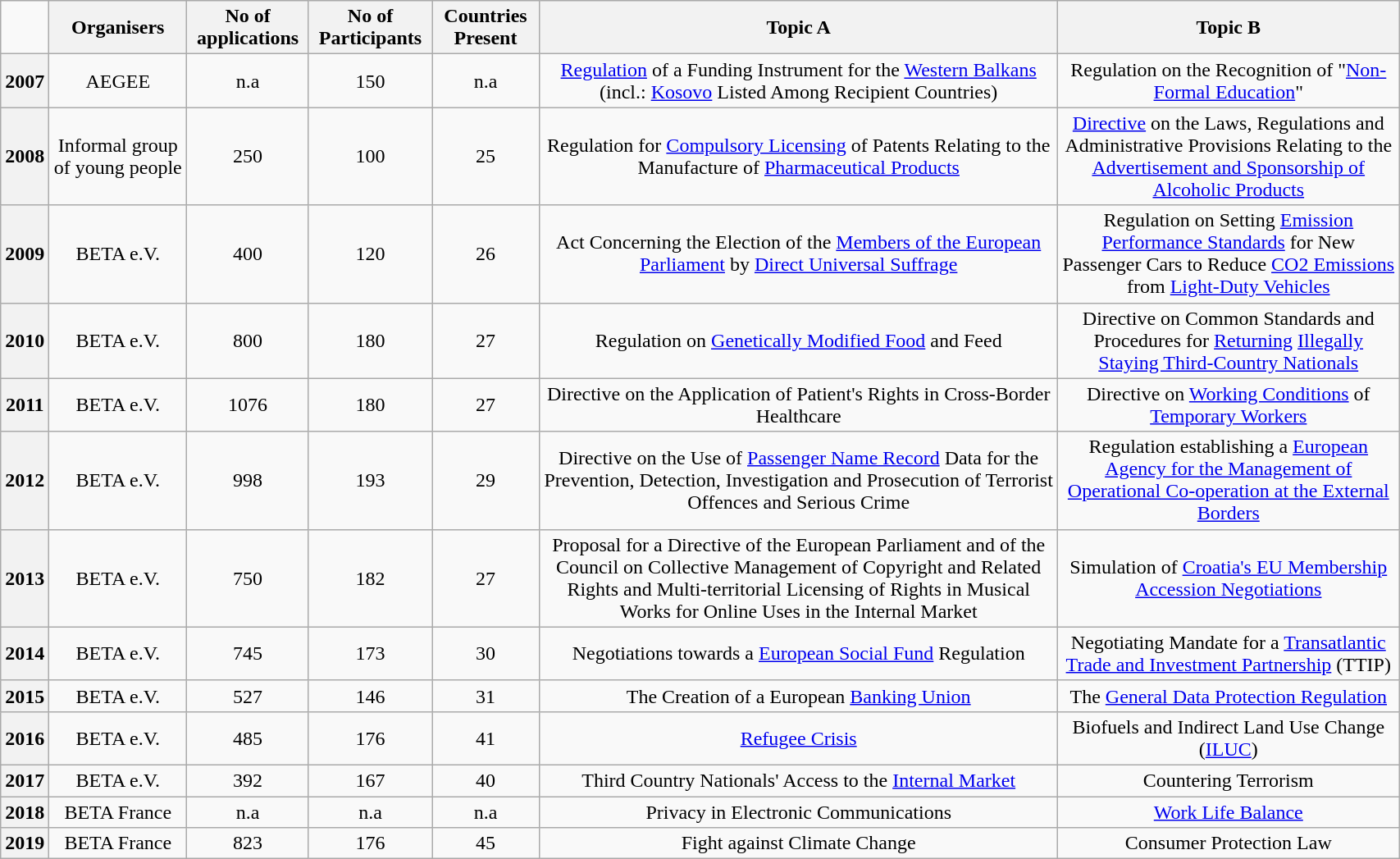<table class="wikitable" style="text-align:center; width:90%;">
<tr>
<td></td>
<th scope="col">Organisers</th>
<th scope="col">No of applications</th>
<th scope="col">No of Participants</th>
<th scope="col">Countries Present</th>
<th scope="col">Topic A</th>
<th scope="col">Topic B</th>
</tr>
<tr>
<th scope="row">2007</th>
<td>AEGEE</td>
<td>n.a</td>
<td>150</td>
<td>n.a</td>
<td><a href='#'>Regulation</a> of a Funding Instrument for the <a href='#'>Western Balkans</a> (incl.: <a href='#'>Kosovo</a> Listed Among Recipient Countries)</td>
<td>Regulation on the Recognition of "<a href='#'>Non-Formal Education</a>"</td>
</tr>
<tr>
<th scope="row">2008</th>
<td>Informal group of young people</td>
<td>250</td>
<td>100</td>
<td>25</td>
<td>Regulation for <a href='#'>Compulsory Licensing</a> of Patents Relating to the Manufacture of <a href='#'>Pharmaceutical Products</a></td>
<td><a href='#'>Directive</a> on the Laws, Regulations and Administrative Provisions Relating to the <a href='#'>Advertisement and Sponsorship of Alcoholic Products</a></td>
</tr>
<tr>
<th scope="row">2009</th>
<td>BETA e.V.</td>
<td>400</td>
<td>120</td>
<td>26</td>
<td>Act Concerning the Election of the <a href='#'>Members of the European Parliament</a> by <a href='#'>Direct Universal Suffrage</a></td>
<td>Regulation on Setting <a href='#'>Emission Performance Standards</a> for New Passenger Cars to Reduce <a href='#'>CO2 Emissions</a> from <a href='#'>Light-Duty Vehicles</a></td>
</tr>
<tr>
<th scope="row">2010</th>
<td>BETA e.V.</td>
<td>800</td>
<td>180</td>
<td>27</td>
<td>Regulation on <a href='#'>Genetically Modified Food</a> and Feed</td>
<td>Directive on Common Standards and Procedures for <a href='#'>Returning</a> <a href='#'>Illegally Staying Third-Country Nationals</a></td>
</tr>
<tr>
<th scope="row">2011</th>
<td>BETA e.V.</td>
<td>1076</td>
<td>180</td>
<td>27</td>
<td>Directive on the Application of Patient's Rights in Cross-Border Healthcare</td>
<td>Directive on <a href='#'>Working Conditions</a> of <a href='#'>Temporary Workers</a></td>
</tr>
<tr>
<th scope="row">2012</th>
<td>BETA e.V.</td>
<td>998</td>
<td>193</td>
<td>29</td>
<td>Directive on the Use of <a href='#'>Passenger Name Record</a> Data for the Prevention, Detection, Investigation and Prosecution of Terrorist Offences and Serious Crime</td>
<td>Regulation establishing a <a href='#'>European Agency for the Management of Operational Co-operation at the External Borders</a></td>
</tr>
<tr>
<th scope="row">2013</th>
<td>BETA e.V.</td>
<td>750</td>
<td>182</td>
<td>27</td>
<td>Proposal for a Directive of the European Parliament and of the Council on Collective Management of Copyright and Related Rights and Multi-territorial Licensing of Rights in Musical Works for Online Uses in the Internal Market</td>
<td>Simulation of <a href='#'>Croatia's EU Membership Accession Negotiations</a></td>
</tr>
<tr>
<th scope="row">2014</th>
<td>BETA e.V.</td>
<td>745</td>
<td>173</td>
<td>30</td>
<td>Negotiations towards a <a href='#'>European Social Fund</a> Regulation</td>
<td>Negotiating Mandate for a <a href='#'>Transatlantic Trade and Investment Partnership</a> (TTIP)</td>
</tr>
<tr>
<th scope="row">2015</th>
<td>BETA e.V.</td>
<td>527</td>
<td>146</td>
<td>31</td>
<td>The Creation of a European <a href='#'>Banking Union</a></td>
<td>The <a href='#'>General Data Protection Regulation</a></td>
</tr>
<tr>
<th>2016</th>
<td>BETA e.V.</td>
<td>485</td>
<td>176</td>
<td>41</td>
<td><a href='#'>Refugee Crisis</a></td>
<td>Biofuels and Indirect Land Use Change (<a href='#'>ILUC</a>)</td>
</tr>
<tr>
<th>2017</th>
<td>BETA e.V.</td>
<td>392</td>
<td>167</td>
<td>40</td>
<td>Third Country Nationals' Access to the <a href='#'>Internal Market</a></td>
<td>Countering Terrorism</td>
</tr>
<tr>
<th>2018</th>
<td>BETA France</td>
<td>n.a</td>
<td>n.a</td>
<td>n.a</td>
<td>Privacy in Electronic Communications</td>
<td><a href='#'>Work Life Balance</a></td>
</tr>
<tr>
<th>2019</th>
<td>BETA France</td>
<td>823</td>
<td>176</td>
<td>45</td>
<td>Fight against Climate Change</td>
<td>Consumer Protection Law</td>
</tr>
</table>
